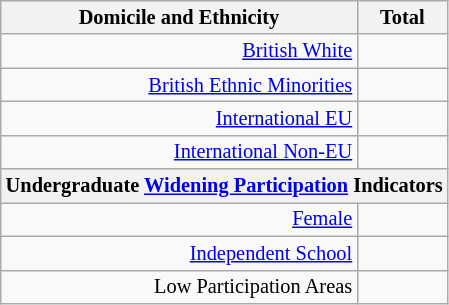<table class="wikitable floatright sortable collapsible mw-collapsible"; style="font-size:85%; text-align:right;">
<tr>
<th>Domicile and Ethnicity</th>
<th colspan="2" data-sort-type=number>Total</th>
</tr>
<tr>
<td><a href='#'>British White</a></td>
<td align=right></td>
</tr>
<tr>
<td><a href='#'>British Ethnic Minorities</a></td>
<td align=right></td>
</tr>
<tr>
<td><a href='#'>International EU</a></td>
<td align=right></td>
</tr>
<tr>
<td><a href='#'>International Non-EU</a></td>
<td align=right></td>
</tr>
<tr>
<th colspan="4" data-sort-type=number>Undergraduate <a href='#'>Widening Participation</a> Indicators</th>
</tr>
<tr>
<td><a href='#'>Female</a></td>
<td align=right></td>
</tr>
<tr>
<td><a href='#'>Independent School</a></td>
<td align=right></td>
</tr>
<tr>
<td>Low Participation Areas</td>
<td align=right></td>
</tr>
</table>
